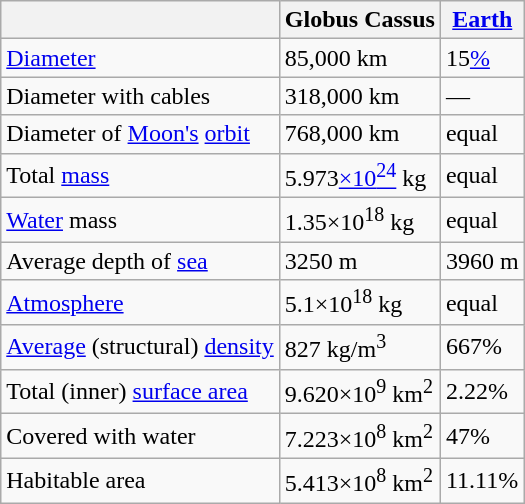<table class="wikitable floatright">
<tr>
<th></th>
<th>Globus Cassus</th>
<th><a href='#'>Earth</a></th>
</tr>
<tr>
<td><a href='#'>Diameter</a></td>
<td>85,000 km</td>
<td>15<a href='#'>%</a></td>
</tr>
<tr>
<td>Diameter with cables</td>
<td>318,000 km</td>
<td>—</td>
</tr>
<tr>
<td>Diameter of <a href='#'>Moon's</a> <a href='#'>orbit</a></td>
<td>768,000 km</td>
<td>equal</td>
</tr>
<tr>
<td>Total <a href='#'>mass</a></td>
<td>5.973<a href='#'>×10<sup>24</sup></a> kg</td>
<td>equal</td>
</tr>
<tr>
<td><a href='#'>Water</a> mass</td>
<td>1.35×10<sup>18</sup> kg</td>
<td>equal</td>
</tr>
<tr>
<td>Average depth of <a href='#'>sea</a></td>
<td>3250 m</td>
<td>3960 m</td>
</tr>
<tr>
<td><a href='#'>Atmosphere</a></td>
<td>5.1×10<sup>18</sup> kg</td>
<td>equal</td>
</tr>
<tr>
<td><a href='#'>Average</a> (structural) <a href='#'>density</a></td>
<td>827 kg/m<sup>3</sup></td>
<td>667%</td>
</tr>
<tr>
<td>Total (inner) <a href='#'>surface area</a></td>
<td>9.620×10<sup>9</sup> km<sup>2</sup></td>
<td>2.22%</td>
</tr>
<tr>
<td>Covered with water</td>
<td>7.223×10<sup>8</sup> km<sup>2</sup></td>
<td>47%</td>
</tr>
<tr>
<td>Habitable area</td>
<td>5.413×10<sup>8</sup> km<sup>2</sup></td>
<td>11.11%</td>
</tr>
</table>
